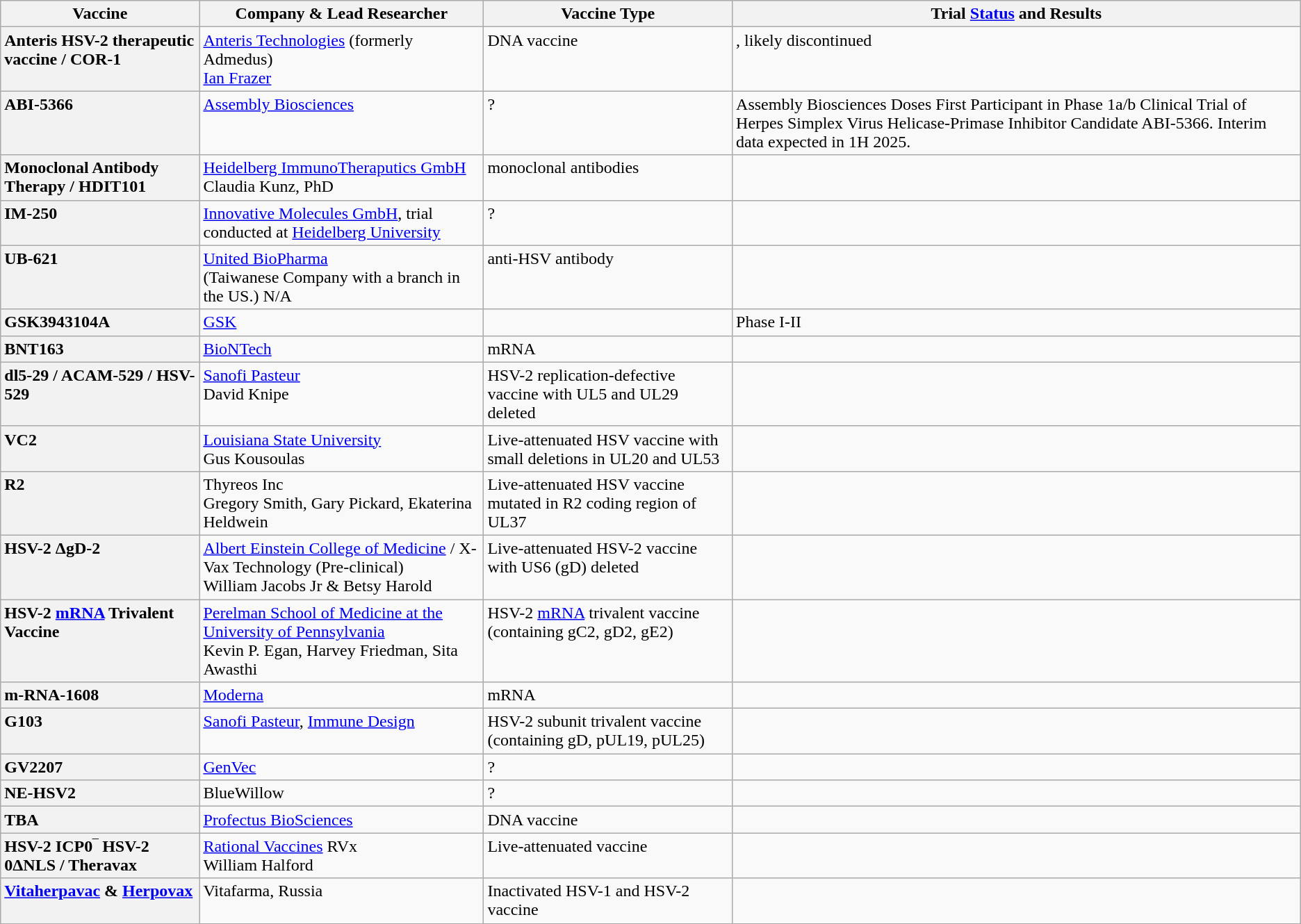<table class="wikitable">
<tr>
<th>Vaccine</th>
<th>Company & Lead Researcher</th>
<th>Vaccine Type</th>
<th>Trial <a href='#'>Status</a> and Results</th>
</tr>
<tr style="vertical-align:top;">
<th style="text-align:left;">Anteris HSV-2 therapeutic vaccine / COR-1</th>
<td><a href='#'>Anteris Technologies</a> (formerly Admedus)<br><a href='#'>Ian Frazer</a></td>
<td>DNA vaccine</td>
<td>, likely discontinued</td>
</tr>
<tr style="vertical-align:top;">
<th style="text-align:left;">ABI-5366</th>
<td><a href='#'>Assembly Biosciences</a></td>
<td>?</td>
<td> Assembly Biosciences Doses First Participant in Phase 1a/b Clinical Trial of Herpes Simplex Virus Helicase-Primase Inhibitor Candidate ABI-5366. Interim data expected in 1H 2025.</td>
</tr>
<tr style="vertical-align:top;">
<th style="text-align:left;">Monoclonal Antibody Therapy / HDIT101</th>
<td><a href='#'>Heidelberg ImmunoTheraputics GmbH</a><br>Claudia Kunz, PhD</td>
<td>monoclonal antibodies</td>
<td></td>
</tr>
<tr style="vertical-align:top;">
<th style="text-align:left;">IM-250</th>
<td><a href='#'>Innovative Molecules GmbH</a>, trial conducted at <a href='#'>Heidelberg University</a></td>
<td>?</td>
<td></td>
</tr>
<tr style="vertical-align:top;">
<th style="text-align:left;">UB-621</th>
<td><a href='#'>United BioPharma</a><br>(Taiwanese Company with a branch in the US.)
N/A</td>
<td>anti-HSV antibody</td>
<td></td>
</tr>
<tr style="vertical-align:top;">
<th style="text-align:left;">GSK3943104A</th>
<td><a href='#'>GSK</a></td>
<td></td>
<td>Phase I-II</td>
</tr>
<tr style="vertical-align:top;">
<th style="text-align:left;">BNT163</th>
<td><a href='#'>BioNTech</a></td>
<td>mRNA</td>
<td></td>
</tr>
<tr style="vertical-align:top;">
<th style="text-align:left;">dl5-29 / ACAM-529 / HSV-529</th>
<td><a href='#'>Sanofi Pasteur</a><br>David Knipe</td>
<td>HSV-2 replication-defective vaccine with UL5 and UL29 deleted</td>
<td></td>
</tr>
<tr style="vertical-align:top;">
<th style="text-align:left;">VC2</th>
<td><a href='#'>Louisiana State University</a><br>Gus Kousoulas</td>
<td>Live-attenuated HSV vaccine with small deletions in UL20 and UL53</td>
<td></td>
</tr>
<tr style="vertical-align:top;">
<th style="text-align:left;">R2</th>
<td>Thyreos Inc<br>Gregory Smith, Gary Pickard, Ekaterina Heldwein</td>
<td>Live-attenuated HSV vaccine mutated in R2 coding region of UL37</td>
<td></td>
</tr>
<tr style="vertical-align:top;">
<th style="text-align:left;">HSV-2 ΔgD-2</th>
<td><a href='#'>Albert Einstein College of Medicine</a> / X-Vax Technology (Pre-clinical)<br>William Jacobs Jr & Betsy Harold</td>
<td>Live-attenuated HSV-2 vaccine with US6 (gD) deleted</td>
<td></td>
</tr>
<tr style="vertical-align:top;">
<th style="text-align:left;">HSV-2 <a href='#'>mRNA</a> Trivalent Vaccine</th>
<td><a href='#'>Perelman School of Medicine at the University of Pennsylvania</a><br>Kevin P. Egan, Harvey Friedman, Sita Awasthi</td>
<td>HSV-2 <a href='#'>mRNA</a> trivalent vaccine (containing gC2, gD2, gE2)</td>
<td></td>
</tr>
<tr style="vertical-align:top;">
<th style="text-align:left;">m-RNA-1608</th>
<td><a href='#'>Moderna</a></td>
<td>mRNA</td>
<td></td>
</tr>
<tr style="vertical-align:top;">
<th style="text-align:left;">G103</th>
<td><a href='#'>Sanofi Pasteur</a>, <a href='#'>Immune Design</a></td>
<td>HSV-2 subunit trivalent vaccine (containing gD, pUL19, pUL25)</td>
<td></td>
</tr>
<tr style="vertical-align:top;">
<th style="text-align:left;">GV2207</th>
<td><a href='#'>GenVec</a></td>
<td>?</td>
<td></td>
</tr>
<tr style="vertical-align:top;">
<th style="text-align:left;">NE-HSV2</th>
<td>BlueWillow</td>
<td>?</td>
<td></td>
</tr>
<tr style="vertical-align:top;">
<th style="text-align:left;">TBA</th>
<td><a href='#'>Profectus BioSciences</a></td>
<td>DNA vaccine</td>
<td></td>
</tr>
<tr style="vertical-align:top;">
<th style="text-align:left;">HSV-2 ICP0‾ HSV-2 0ΔNLS / Theravax</th>
<td><a href='#'>Rational Vaccines</a> RVx<br>William Halford</td>
<td>Live-attenuated vaccine</td>
<td></td>
</tr>
<tr style="vertical-align:top;">
<th style="text-align:left;"><a href='#'>Vitaherpavac</a> & <a href='#'>Herpovax</a></th>
<td>Vitafarma, Russia</td>
<td>Inactivated HSV-1 and HSV-2 vaccine</td>
<td></td>
</tr>
</table>
